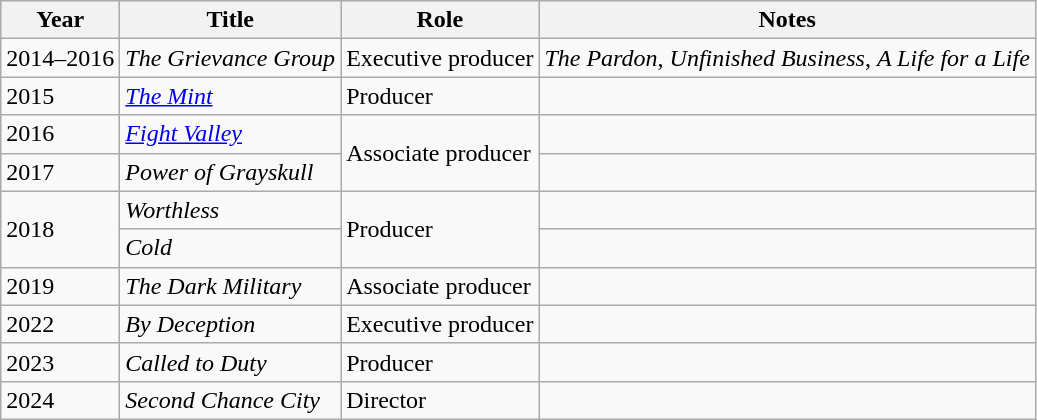<table class="wikitable sortable">
<tr>
<th>Year</th>
<th>Title</th>
<th>Role</th>
<th class="unsortable">Notes</th>
</tr>
<tr>
<td>2014–2016</td>
<td><em>The Grievance Group</em></td>
<td>Executive producer</td>
<td><em>The Pardon</em>, <em>Unfinished Business</em>, <em>A Life for a Life</em></td>
</tr>
<tr>
<td>2015</td>
<td><em><a href='#'>The Mint</a></em></td>
<td>Producer</td>
<td></td>
</tr>
<tr>
<td>2016</td>
<td data-sort-value="Last Man on Earth, The"><em><a href='#'>Fight Valley</a></em></td>
<td rowspan="2">Associate producer</td>
<td></td>
</tr>
<tr>
<td>2017</td>
<td><em>Power of Grayskull</em></td>
<td></td>
</tr>
<tr>
<td rowspan="2">2018</td>
<td><em>Worthless</em></td>
<td rowspan="2">Producer</td>
<td></td>
</tr>
<tr>
<td><em>Cold</em></td>
<td></td>
</tr>
<tr>
<td>2019</td>
<td data-sort-value="Twilight Zone, The"><em>The Dark Military</em></td>
<td>Associate producer</td>
<td></td>
</tr>
<tr>
<td>2022</td>
<td><em>By Deception</em></td>
<td>Executive producer</td>
<td></td>
</tr>
<tr>
<td>2023</td>
<td><em>Called to Duty</em></td>
<td>Producer</td>
<td></td>
</tr>
<tr>
<td>2024</td>
<td><em>Second Chance City</em></td>
<td>Director</td>
<td></td>
</tr>
</table>
